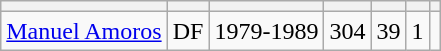<table class="wikitable plainrowheaders sortable" style="text-align:center">
<tr>
<th></th>
<th></th>
<th></th>
<th></th>
<th></th>
<th></th>
<th></th>
</tr>
<tr>
<td align="left"> <a href='#'>Manuel Amoros</a></td>
<td>DF</td>
<td>1979-1989</td>
<td>304</td>
<td>39</td>
<td>1</td>
<td></td>
</tr>
</table>
